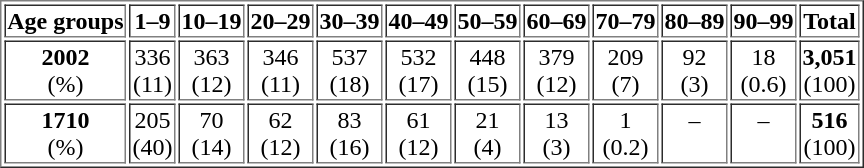<table style="float:right; text-align:center;"  border="1">
<tr>
<th>Age groups</th>
<th>1–9</th>
<th>10–19</th>
<th>20–29</th>
<th>30–39</th>
<th>40–49</th>
<th>50–59</th>
<th>60–69</th>
<th>70–79</th>
<th>80–89</th>
<th>90–99</th>
<th>Total</th>
</tr>
<tr>
<td><strong>2002</strong><br>(%)</td>
<td>336<br>(11)</td>
<td>363<br>(12)</td>
<td>346<br>(11)</td>
<td>537<br>(18)</td>
<td>532<br>(17)</td>
<td>448<br>(15)</td>
<td>379<br>(12)</td>
<td>209<br>(7)</td>
<td>92<br>(3)</td>
<td>18<br>(0.6)</td>
<td><strong>3,051</strong><br>(100)</td>
</tr>
<tr>
<td><strong>1710</strong><br>(%)</td>
<td>205<br>(40)</td>
<td>70<br>(14)</td>
<td>62<br>(12)</td>
<td>83<br>(16)</td>
<td>61<br>(12)</td>
<td>21<br>(4)</td>
<td>13<br>(3)</td>
<td>1<br>(0.2)</td>
<td>–<br> </td>
<td>–<br> </td>
<td><strong>516</strong><br>(100)</td>
</tr>
</table>
